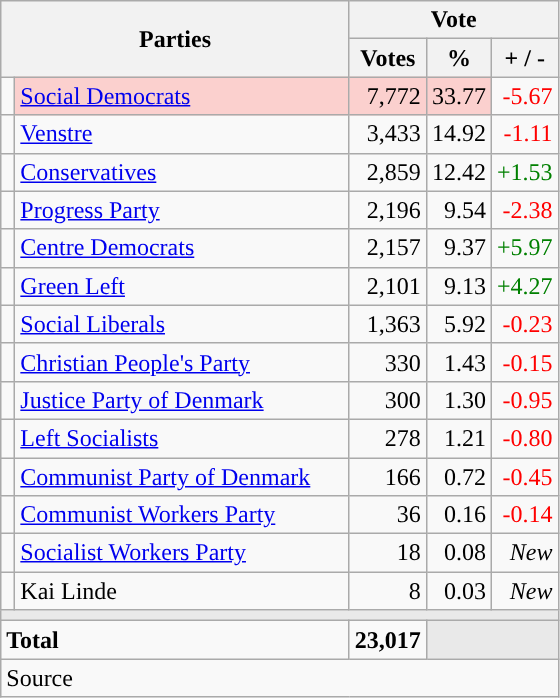<table class="wikitable" style="text-align:right;">
<tr>
<th style="text-align:centre;" rowspan="2" colspan="2" width="225">Parties</th>
<th colspan="3">Vote</th>
</tr>
<tr>
<th width="15">Votes</th>
<th width="15">%</th>
<th width="15">+ / -</th>
</tr>
<tr>
<td width="2" style="color:inherit;background:"></td>
<td bgcolor=#fbd0ce  align="left"><a href='#'>Social Democrats</a></td>
<td bgcolor=#fbd0ce>7,772</td>
<td bgcolor=#fbd0ce>33.77</td>
<td style=color:red;>-5.67</td>
</tr>
<tr>
<td width="2" style="color:inherit;background:"></td>
<td align="left"><a href='#'>Venstre</a></td>
<td>3,433</td>
<td>14.92</td>
<td style=color:red;>-1.11</td>
</tr>
<tr>
<td width="2" style="color:inherit;background:"></td>
<td align="left"><a href='#'>Conservatives</a></td>
<td>2,859</td>
<td>12.42</td>
<td style=color:green;>+1.53</td>
</tr>
<tr>
<td width="2" style="color:inherit;background:"></td>
<td align="left"><a href='#'>Progress Party</a></td>
<td>2,196</td>
<td>9.54</td>
<td style=color:red;>-2.38</td>
</tr>
<tr>
<td width="2" style="color:inherit;background:"></td>
<td align="left"><a href='#'>Centre Democrats</a></td>
<td>2,157</td>
<td>9.37</td>
<td style=color:green;>+5.97</td>
</tr>
<tr>
<td width="2" style="color:inherit;background:"></td>
<td align="left"><a href='#'>Green Left</a></td>
<td>2,101</td>
<td>9.13</td>
<td style=color:green;>+4.27</td>
</tr>
<tr>
<td width="2" style="color:inherit;background:"></td>
<td align="left"><a href='#'>Social Liberals</a></td>
<td>1,363</td>
<td>5.92</td>
<td style=color:red;>-0.23</td>
</tr>
<tr>
<td width="2" style="color:inherit;background:"></td>
<td align="left"><a href='#'>Christian People's Party</a></td>
<td>330</td>
<td>1.43</td>
<td style=color:red;>-0.15</td>
</tr>
<tr>
<td width="2" style="color:inherit;background:"></td>
<td align="left"><a href='#'>Justice Party of Denmark</a></td>
<td>300</td>
<td>1.30</td>
<td style=color:red;>-0.95</td>
</tr>
<tr>
<td width="2" style="color:inherit;background:"></td>
<td align="left"><a href='#'>Left Socialists</a></td>
<td>278</td>
<td>1.21</td>
<td style=color:red;>-0.80</td>
</tr>
<tr>
<td width="2" style="color:inherit;background:"></td>
<td align="left"><a href='#'>Communist Party of Denmark</a></td>
<td>166</td>
<td>0.72</td>
<td style=color:red;>-0.45</td>
</tr>
<tr>
<td width="2" style="color:inherit;background:"></td>
<td align="left"><a href='#'>Communist Workers Party</a></td>
<td>36</td>
<td>0.16</td>
<td style=color:red;>-0.14</td>
</tr>
<tr>
<td width="2" style="color:inherit;background:"></td>
<td align="left"><a href='#'>Socialist Workers Party</a></td>
<td>18</td>
<td>0.08</td>
<td><em>New</em></td>
</tr>
<tr>
<td width="2" style="color:inherit;background:"></td>
<td align="left">Kai Linde</td>
<td>8</td>
<td>0.03</td>
<td><em>New</em></td>
</tr>
<tr>
<td colspan="7" bgcolor="#E9E9E9"></td>
</tr>
<tr>
<td align="left" colspan="2"><strong>Total</strong></td>
<td><strong>23,017</strong></td>
<td bgcolor="#E9E9E9" colspan="2"></td>
</tr>
<tr>
<td align="left" colspan="6">Source</td>
</tr>
</table>
